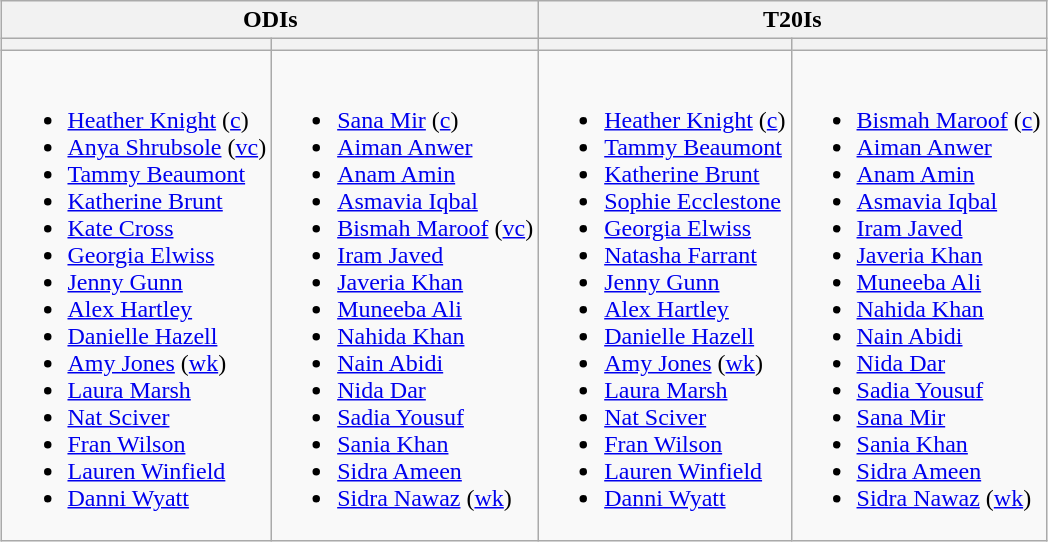<table class="wikitable" style="text-align:left; margin:auto">
<tr>
<th colspan=2>ODIs</th>
<th colspan=2>T20Is</th>
</tr>
<tr>
<th></th>
<th></th>
<th></th>
<th></th>
</tr>
<tr style="vertical-align:top">
<td><br><ul><li><a href='#'>Heather Knight</a> (<a href='#'>c</a>)</li><li><a href='#'>Anya Shrubsole</a> (<a href='#'>vc</a>)</li><li><a href='#'>Tammy Beaumont</a></li><li><a href='#'>Katherine Brunt</a></li><li><a href='#'>Kate Cross</a></li><li><a href='#'>Georgia Elwiss</a></li><li><a href='#'>Jenny Gunn</a></li><li><a href='#'>Alex Hartley</a></li><li><a href='#'>Danielle Hazell</a></li><li><a href='#'>Amy Jones</a> (<a href='#'>wk</a>)</li><li><a href='#'>Laura Marsh</a></li><li><a href='#'>Nat Sciver</a></li><li><a href='#'>Fran Wilson</a></li><li><a href='#'>Lauren Winfield</a></li><li><a href='#'>Danni Wyatt</a></li></ul></td>
<td><br><ul><li><a href='#'>Sana Mir</a> (<a href='#'>c</a>)</li><li><a href='#'>Aiman Anwer</a></li><li><a href='#'>Anam Amin</a></li><li><a href='#'>Asmavia Iqbal</a></li><li><a href='#'>Bismah Maroof</a> (<a href='#'>vc</a>)</li><li><a href='#'>Iram Javed</a></li><li><a href='#'>Javeria Khan</a></li><li><a href='#'>Muneeba Ali</a></li><li><a href='#'>Nahida Khan</a></li><li><a href='#'>Nain Abidi</a></li><li><a href='#'>Nida Dar</a></li><li><a href='#'>Sadia Yousuf</a></li><li><a href='#'>Sania Khan</a></li><li><a href='#'>Sidra Ameen</a></li><li><a href='#'>Sidra Nawaz</a> (<a href='#'>wk</a>)</li></ul></td>
<td><br><ul><li><a href='#'>Heather Knight</a> (<a href='#'>c</a>)</li><li><a href='#'>Tammy Beaumont</a></li><li><a href='#'>Katherine Brunt</a></li><li><a href='#'>Sophie Ecclestone</a></li><li><a href='#'>Georgia Elwiss</a></li><li><a href='#'>Natasha Farrant</a></li><li><a href='#'>Jenny Gunn</a></li><li><a href='#'>Alex Hartley</a></li><li><a href='#'>Danielle Hazell</a></li><li><a href='#'>Amy Jones</a> (<a href='#'>wk</a>)</li><li><a href='#'>Laura Marsh</a></li><li><a href='#'>Nat Sciver</a></li><li><a href='#'>Fran Wilson</a></li><li><a href='#'>Lauren Winfield</a></li><li><a href='#'>Danni Wyatt</a></li></ul></td>
<td><br><ul><li><a href='#'>Bismah Maroof</a> (<a href='#'>c</a>)</li><li><a href='#'>Aiman Anwer</a></li><li><a href='#'>Anam Amin</a></li><li><a href='#'>Asmavia Iqbal</a></li><li><a href='#'>Iram Javed</a></li><li><a href='#'>Javeria Khan</a></li><li><a href='#'>Muneeba Ali</a></li><li><a href='#'>Nahida Khan</a></li><li><a href='#'>Nain Abidi</a></li><li><a href='#'>Nida Dar</a></li><li><a href='#'>Sadia Yousuf</a></li><li><a href='#'>Sana Mir</a></li><li><a href='#'>Sania Khan</a></li><li><a href='#'>Sidra Ameen</a></li><li><a href='#'>Sidra Nawaz</a> (<a href='#'>wk</a>)</li></ul></td>
</tr>
</table>
